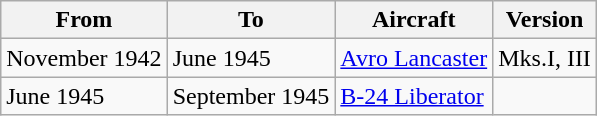<table class="wikitable">
<tr>
<th>From</th>
<th>To</th>
<th>Aircraft</th>
<th>Version</th>
</tr>
<tr>
<td>November 1942</td>
<td>June 1945</td>
<td><a href='#'>Avro Lancaster</a></td>
<td>Mks.I, III</td>
</tr>
<tr>
<td>June 1945</td>
<td>September 1945</td>
<td><a href='#'>B-24 Liberator</a></td>
<td></td>
</tr>
</table>
